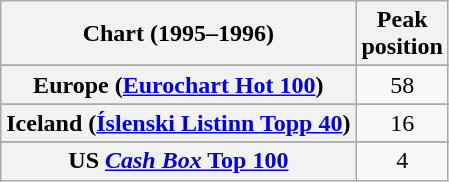<table class="wikitable sortable plainrowheaders" style="text-align:center">
<tr>
<th scope="col">Chart (1995–1996)</th>
<th scope="col">Peak<br>position</th>
</tr>
<tr>
</tr>
<tr>
</tr>
<tr>
</tr>
<tr>
<th scope="row">Europe (<a href='#'>Eurochart Hot 100</a>)</th>
<td>58</td>
</tr>
<tr>
</tr>
<tr>
<th scope="row">Iceland (<a href='#'>Íslenski Listinn Topp 40</a>)</th>
<td>16</td>
</tr>
<tr>
</tr>
<tr>
</tr>
<tr>
</tr>
<tr>
</tr>
<tr>
</tr>
<tr>
</tr>
<tr>
</tr>
<tr>
<th scope="row">US <a href='#'><em>Cash Box</em> Top 100</a></th>
<td>4</td>
</tr>
</table>
